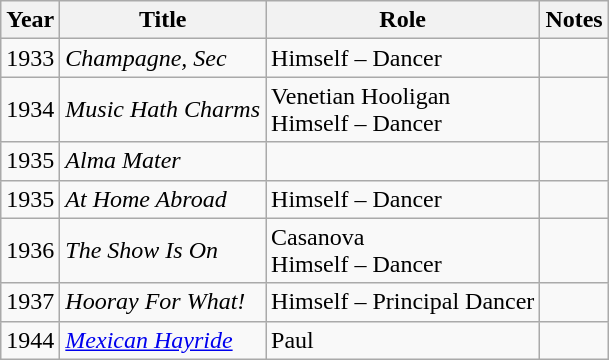<table class="wikitable sortable">
<tr>
<th>Year</th>
<th>Title</th>
<th>Role</th>
<th>Notes</th>
</tr>
<tr>
<td>1933</td>
<td><em>Champagne, Sec</em></td>
<td>Himself – Dancer</td>
<td></td>
</tr>
<tr>
<td>1934</td>
<td><em>Music Hath Charms</em></td>
<td>Venetian Hooligan<br>Himself – Dancer</td>
<td></td>
</tr>
<tr>
<td>1935</td>
<td><em>Alma Mater</em></td>
<td></td>
<td></td>
</tr>
<tr>
<td>1935</td>
<td><em>At Home Abroad</em></td>
<td>Himself – Dancer</td>
<td></td>
</tr>
<tr>
<td>1936</td>
<td><em>The Show Is On</em></td>
<td>Casanova<br>Himself – Dancer</td>
<td></td>
</tr>
<tr>
<td>1937</td>
<td><em>Hooray For What!</em></td>
<td>Himself – Principal Dancer</td>
<td></td>
</tr>
<tr>
<td>1944</td>
<td><em><a href='#'>Mexican Hayride</a></em></td>
<td>Paul</td>
<td></td>
</tr>
</table>
